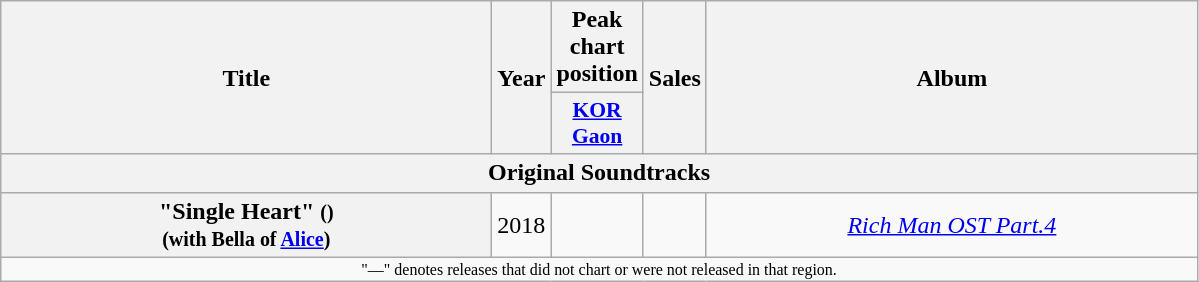<table class="wikitable plainrowheaders" style="text-align:center">
<tr>
<th scope="col" rowspan="2" style="width:20em;">Title</th>
<th scope="col" rowspan="2">Year</th>
<th scope="col">Peak chart position</th>
<th scope="col" rowspan="2">Sales</th>
<th scope="col" rowspan="2" style="width:20em;">Album</th>
</tr>
<tr>
<th style="width:3em;font-size:90%"><a href='#'>KOR<br>Gaon</a><br></th>
</tr>
<tr>
<th colspan="5">Original Soundtracks</th>
</tr>
<tr>
<th scope="row">"Single Heart" <small>()</small><br><small>(with Bella of <a href='#'>Alice</a>)</small></th>
<td>2018</td>
<td></td>
<td></td>
<td><em><a href='#'>Rich Man OST Part.4</a></em></td>
</tr>
<tr>
<td align="center" colspan="6" style="font-size:8pt">"—" denotes releases that did not chart or were not released in that region.</td>
</tr>
</table>
